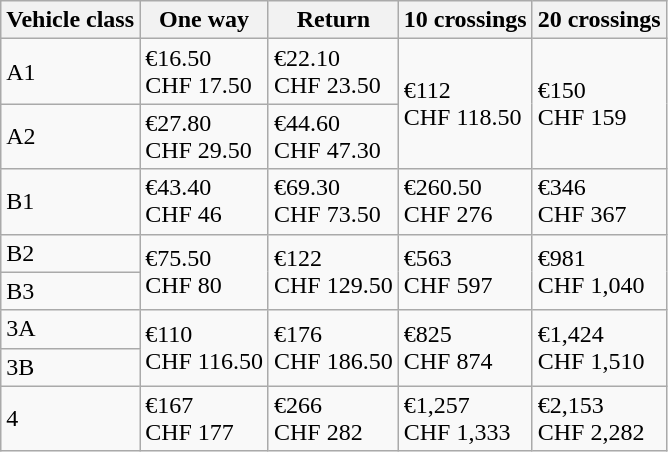<table class="wikitable">
<tr>
<th>Vehicle class</th>
<th>One way</th>
<th>Return</th>
<th>10 crossings</th>
<th>20 crossings</th>
</tr>
<tr>
<td>A1</td>
<td>€16.50<br>CHF 17.50</td>
<td>€22.10<br>CHF 23.50</td>
<td rowspan=2>€112<br>CHF 118.50</td>
<td rowspan=2>€150<br>CHF 159</td>
</tr>
<tr>
<td>A2</td>
<td>€27.80<br>CHF 29.50</td>
<td>€44.60<br>CHF 47.30</td>
</tr>
<tr>
<td>B1</td>
<td>€43.40<br>CHF 46</td>
<td>€69.30<br>CHF 73.50</td>
<td>€260.50<br>CHF 276</td>
<td>€346<br>CHF 367</td>
</tr>
<tr>
<td>B2</td>
<td rowspan=2>€75.50<br>CHF 80</td>
<td rowspan=2>€122<br>CHF 129.50</td>
<td rowspan=2>€563<br>CHF 597</td>
<td rowspan=2>€981<br>CHF 1,040</td>
</tr>
<tr>
<td>B3</td>
</tr>
<tr>
<td>3A</td>
<td rowspan=2>€110<br>CHF 116.50</td>
<td rowspan=2>€176<br>CHF 186.50</td>
<td rowspan=2>€825<br>CHF 874</td>
<td rowspan=2>€1,424<br>CHF 1,510</td>
</tr>
<tr>
<td>3B</td>
</tr>
<tr>
<td>4</td>
<td>€167<br>CHF 177</td>
<td>€266<br>CHF 282</td>
<td>€1,257<br>CHF 1,333</td>
<td>€2,153<br>CHF 2,282</td>
</tr>
</table>
